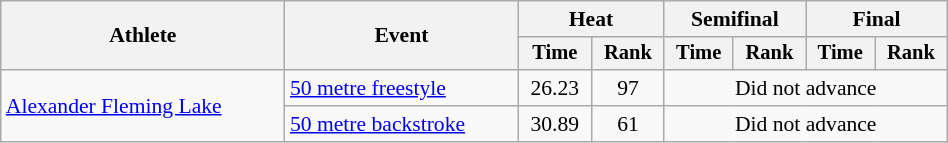<table class="wikitable" style="text-align:center; font-size:90%; width:50%;">
<tr>
<th rowspan="2">Athlete</th>
<th rowspan="2">Event</th>
<th colspan="2">Heat</th>
<th colspan="2">Semifinal</th>
<th colspan="2">Final</th>
</tr>
<tr style="font-size:95%">
<th>Time</th>
<th>Rank</th>
<th>Time</th>
<th>Rank</th>
<th>Time</th>
<th>Rank</th>
</tr>
<tr>
<td align=left rowspan=2><a href='#'>Alexander Fleming Lake</a></td>
<td align=left><a href='#'>50 metre freestyle</a></td>
<td>26.23</td>
<td>97</td>
<td colspan=4>Did not advance</td>
</tr>
<tr>
<td align=left><a href='#'>50 metre backstroke</a></td>
<td>30.89</td>
<td>61</td>
<td colspan=4>Did not advance</td>
</tr>
</table>
